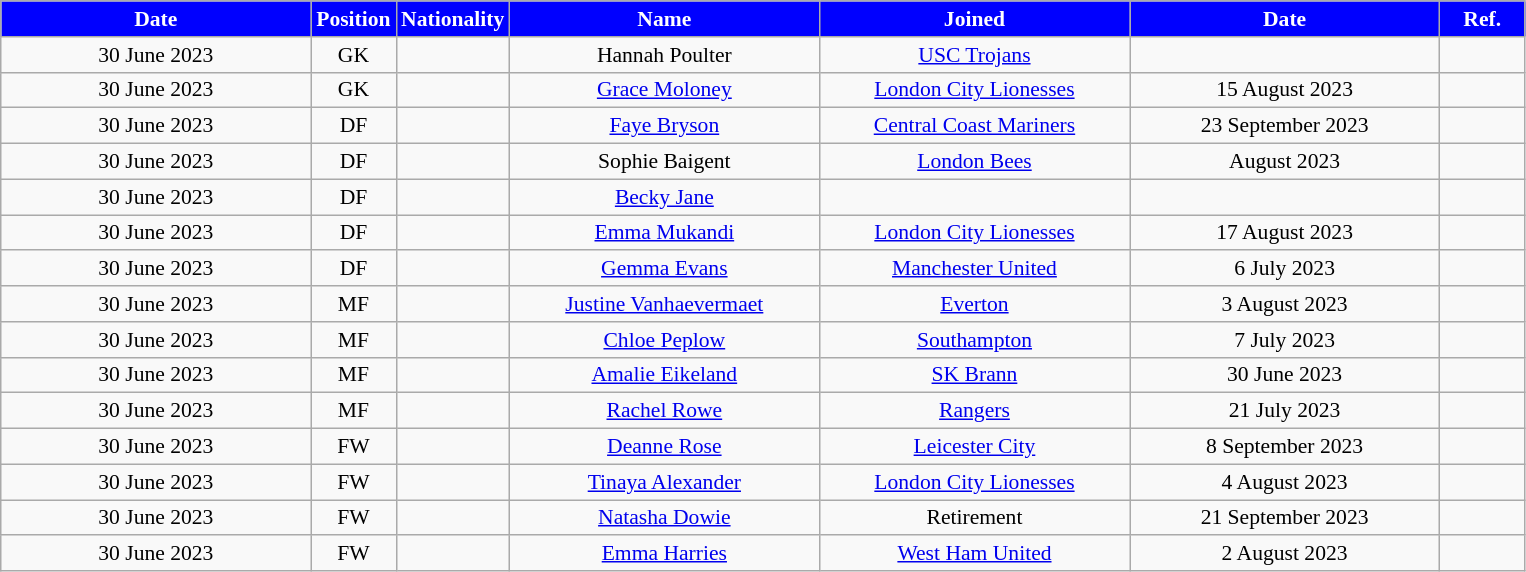<table class="wikitable"  style="text-align:center; font-size:90%; ">
<tr>
<th style="background:#00f; color:white; width:200px;">Date</th>
<th style="background:#00f; color:white; width:50px;">Position</th>
<th style="background:#00f; color:white; width:50px;">Nationality</th>
<th style="background:#00f; color:white; width:200px;">Name</th>
<th style="background:#00f; color:white; width:200px;">Joined</th>
<th style="background:#00f; color:white; width:200px;">Date</th>
<th style="background:#00f; color:white; width:50px;">Ref.</th>
</tr>
<tr>
<td>30 June 2023</td>
<td>GK</td>
<td></td>
<td>Hannah Poulter</td>
<td><a href='#'>USC Trojans</a></td>
<td></td>
<td></td>
</tr>
<tr>
<td>30 June 2023</td>
<td>GK</td>
<td></td>
<td><a href='#'>Grace Moloney</a></td>
<td><a href='#'>London City Lionesses</a></td>
<td>15 August 2023</td>
<td></td>
</tr>
<tr>
<td>30 June 2023</td>
<td>DF</td>
<td></td>
<td><a href='#'>Faye Bryson</a></td>
<td><a href='#'>Central Coast Mariners</a></td>
<td>23 September 2023</td>
<td></td>
</tr>
<tr>
<td>30 June 2023</td>
<td>DF</td>
<td></td>
<td>Sophie Baigent</td>
<td><a href='#'>London Bees</a></td>
<td>August 2023</td>
<td></td>
</tr>
<tr>
<td>30 June 2023</td>
<td>DF</td>
<td></td>
<td><a href='#'>Becky Jane</a></td>
<td></td>
<td></td>
<td></td>
</tr>
<tr>
<td>30 June 2023</td>
<td>DF</td>
<td></td>
<td><a href='#'>Emma Mukandi</a></td>
<td><a href='#'>London City Lionesses</a></td>
<td>17 August 2023</td>
<td></td>
</tr>
<tr>
<td>30 June 2023</td>
<td>DF</td>
<td></td>
<td><a href='#'>Gemma Evans</a></td>
<td><a href='#'>Manchester United</a></td>
<td>6 July 2023</td>
<td></td>
</tr>
<tr>
<td>30 June 2023</td>
<td>MF</td>
<td></td>
<td><a href='#'>Justine Vanhaevermaet</a></td>
<td><a href='#'>Everton</a></td>
<td>3 August 2023</td>
<td></td>
</tr>
<tr>
<td>30 June 2023</td>
<td>MF</td>
<td></td>
<td><a href='#'>Chloe Peplow</a></td>
<td><a href='#'>Southampton</a></td>
<td>7 July 2023</td>
<td></td>
</tr>
<tr>
<td>30 June 2023</td>
<td>MF</td>
<td></td>
<td><a href='#'>Amalie Eikeland</a></td>
<td><a href='#'>SK Brann</a></td>
<td>30 June 2023</td>
<td></td>
</tr>
<tr>
<td>30 June 2023</td>
<td>MF</td>
<td></td>
<td><a href='#'>Rachel Rowe</a></td>
<td><a href='#'>Rangers</a></td>
<td>21 July 2023</td>
<td></td>
</tr>
<tr>
<td>30 June 2023</td>
<td>FW</td>
<td></td>
<td><a href='#'>Deanne Rose</a></td>
<td><a href='#'>Leicester City</a></td>
<td>8 September 2023</td>
<td></td>
</tr>
<tr>
<td>30 June 2023</td>
<td>FW</td>
<td></td>
<td><a href='#'>Tinaya Alexander</a></td>
<td><a href='#'>London City Lionesses</a></td>
<td>4 August 2023</td>
<td></td>
</tr>
<tr>
<td>30 June 2023</td>
<td>FW</td>
<td></td>
<td><a href='#'>Natasha Dowie</a></td>
<td>Retirement</td>
<td>21 September 2023</td>
<td></td>
</tr>
<tr>
<td>30 June 2023</td>
<td>FW</td>
<td></td>
<td><a href='#'>Emma Harries</a></td>
<td><a href='#'>West Ham United</a></td>
<td>2 August 2023</td>
<td></td>
</tr>
</table>
